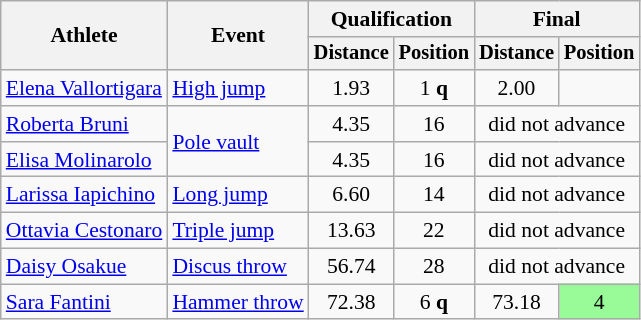<table class=wikitable style=font-size:90%>
<tr>
<th rowspan=2>Athlete</th>
<th rowspan=2>Event</th>
<th colspan=2>Qualification</th>
<th colspan=2>Final</th>
</tr>
<tr style=font-size:95%>
<th>Distance</th>
<th>Position</th>
<th>Distance</th>
<th>Position</th>
</tr>
<tr align=center>
<td align=left><a href='#'>Elena Vallortigara</a></td>
<td align=left><a href='#'>High jump</a></td>
<td>1.93</td>
<td>1 <strong>q</strong></td>
<td>2.00 </td>
<td></td>
</tr>
<tr align=center>
<td align=left><a href='#'>Roberta Bruni</a></td>
<td align=left rowspan=2><a href='#'>Pole vault</a></td>
<td>4.35</td>
<td>16</td>
<td colspan=2>did not advance</td>
</tr>
<tr align=center>
<td align=left><a href='#'>Elisa Molinarolo</a></td>
<td>4.35</td>
<td>16</td>
<td colspan=2>did not advance</td>
</tr>
<tr align=center>
<td align=left><a href='#'>Larissa Iapichino</a></td>
<td align=left><a href='#'>Long jump</a></td>
<td>6.60</td>
<td>14</td>
<td colspan=2>did not advance</td>
</tr>
<tr align=center>
<td align=left><a href='#'>Ottavia Cestonaro</a></td>
<td align=left><a href='#'>Triple jump</a></td>
<td>13.63</td>
<td>22</td>
<td colspan=2>did not advance</td>
</tr>
<tr align=center>
<td align=left><a href='#'>Daisy Osakue</a></td>
<td align=left><a href='#'>Discus throw</a></td>
<td>56.74</td>
<td>28</td>
<td colspan=2>did not advance</td>
</tr>
<tr align=center>
<td align=left><a href='#'>Sara Fantini</a></td>
<td align=left><a href='#'>Hammer throw</a></td>
<td>72.38</td>
<td>6 <strong>q</strong></td>
<td>73.18</td>
<td bgcolor=palegreen>4</td>
</tr>
</table>
